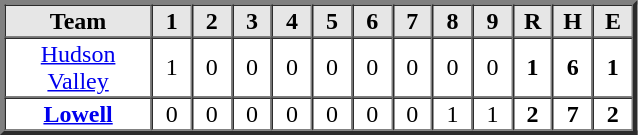<table border=3 cellspacing=0 width=425 style="margin-left:3em;">
<tr style="text-align:center; background-color:#e6e6e6;">
<th align=center width=22%>Team</th>
<th width=6%>1</th>
<th width=6%>2</th>
<th width=6%>3</th>
<th width=6%>4</th>
<th width=6%>5</th>
<th width=6%>6</th>
<th width=6%>7</th>
<th width=6%>8</th>
<th width=6%>9</th>
<th width=6%>R</th>
<th width=6%>H</th>
<th width=6%>E</th>
</tr>
<tr style="text-align:center;">
<td align=center><a href='#'>Hudson Valley</a></td>
<td> 1 </td>
<td> 0 </td>
<td> 0 </td>
<td> 0 </td>
<td> 0 </td>
<td> 0 </td>
<td> 0 </td>
<td> 0 </td>
<td> 0 </td>
<td><strong>1</strong></td>
<td><strong>6</strong></td>
<td><strong>1</strong></td>
</tr>
<tr style="text-align:center;">
<td align=center><strong><a href='#'>Lowell</a></strong></td>
<td> 0 </td>
<td> 0 </td>
<td> 0 </td>
<td> 0 </td>
<td> 0 </td>
<td> 0 </td>
<td> 0 </td>
<td> 1 </td>
<td> 1 </td>
<td><strong>2</strong></td>
<td><strong>7</strong></td>
<td><strong>2</strong></td>
</tr>
</table>
